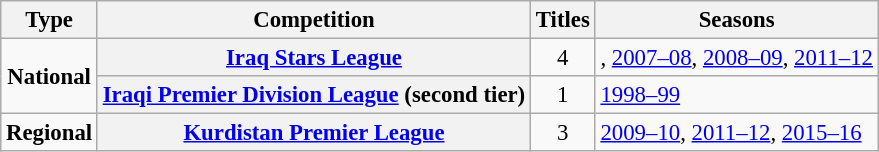<table class="wikitable plainrowheaders" style="font-size:95%; text-align:center;">
<tr>
<th>Type</th>
<th>Competition</th>
<th>Titles</th>
<th>Seasons</th>
</tr>
<tr>
<td rowspan=2><strong>National</strong></td>
<th scope=row><a href='#'>Iraq Stars League</a></th>
<td>4</td>
<td align="left">, <a href='#'>2007–08</a>, <a href='#'>2008–09</a>, <a href='#'>2011–12</a></td>
</tr>
<tr>
<th scope=row><a href='#'>Iraqi Premier Division League</a> (second tier)</th>
<td>1</td>
<td align="left"><a href='#'>1998–99</a></td>
</tr>
<tr>
<td><strong>Regional</strong></td>
<th scope=row><a href='#'>Kurdistan Premier League</a></th>
<td>3</td>
<td align="left"><a href='#'>2009–10</a>, <a href='#'>2011–12</a>, <a href='#'>2015–16</a></td>
</tr>
</table>
